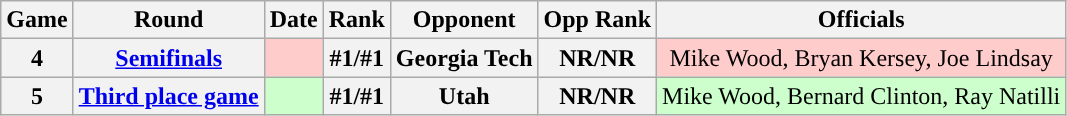<table class="wikitable">
<tr>
<th>Game</th>
<th>Round</th>
<th>Date</th>
<th>Rank</th>
<th>Opponent</th>
<th>Opp Rank</th>
<th>Officials</th>
</tr>
<tr align="center" bgcolor="#ffcccc">
<th>4</th>
<th><a href='#'>Semifinals</a></th>
<td></td>
<th>#1/#1</th>
<th>Georgia Tech</th>
<th>NR/NR</th>
<td>Mike Wood, Bryan Kersey, Joe Lindsay</td>
</tr>
<tr align="center" bgcolor="#ccffcc">
<th>5</th>
<th><a href='#'>Third place game</a></th>
<td></td>
<th>#1/#1</th>
<th>Utah</th>
<th>NR/NR</th>
<td>Mike Wood, Bernard Clinton, Ray Natilli</td>
</tr>
</table>
